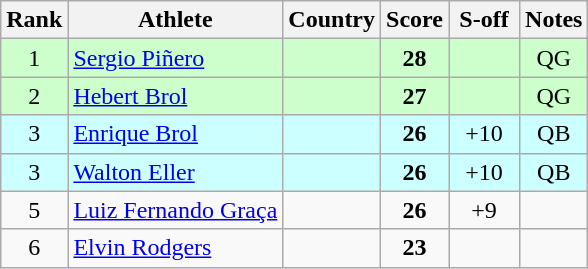<table class="wikitable sortable" style="text-align:center">
<tr>
<th>Rank</th>
<th>Athlete</th>
<th>Country</th>
<th>Score</th>
<th width="40">S-off<br><th>Notes</th></th>
</tr>
<tr bgcolor="ccffcc">
<td>1</td>
<td align="left"><a href='#'>Sergio Piñero</a></td>
<td align=left></td>
<td><strong>28</strong></td>
<td></td>
<td>QG</td>
</tr>
<tr bgcolor="ccffcc">
<td>2</td>
<td align="left"><a href='#'>Hebert Brol</a></td>
<td align=left></td>
<td><strong>27</strong></td>
<td></td>
<td>QG</td>
</tr>
<tr bgcolor="ccffff">
<td>3</td>
<td align="left"><a href='#'>Enrique Brol</a></td>
<td align=left></td>
<td><strong>26</strong></td>
<td>+10</td>
<td>QB</td>
</tr>
<tr bgcolor="ccffff">
<td>3</td>
<td align="left"><a href='#'>Walton Eller</a></td>
<td align=left></td>
<td><strong>26</strong></td>
<td>+10</td>
<td>QB</td>
</tr>
<tr>
<td>5</td>
<td align="left"><a href='#'>Luiz Fernando Graça</a></td>
<td align=left></td>
<td><strong>26</strong></td>
<td>+9</td>
<td></td>
</tr>
<tr>
<td>6</td>
<td align="left"><a href='#'>Elvin Rodgers</a></td>
<td align=left></td>
<td><strong>23</strong></td>
<td></td>
<td></td>
</tr>
</table>
